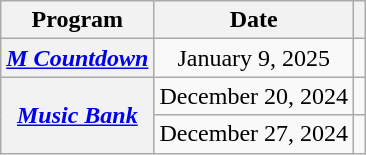<table class="wikitable plainrowheaders" style="text-align:center">
<tr>
<th scope="col">Program</th>
<th scope="col">Date</th>
<th scope="col"></th>
</tr>
<tr>
<th scope="row"><em><a href='#'>M Countdown</a></em></th>
<td>January 9, 2025</td>
<td></td>
</tr>
<tr>
<th scope="row" rowspan="2"><em><a href='#'>Music Bank</a></em></th>
<td>December 20, 2024</td>
<td></td>
</tr>
<tr>
<td>December 27, 2024</td>
<td></td>
</tr>
</table>
